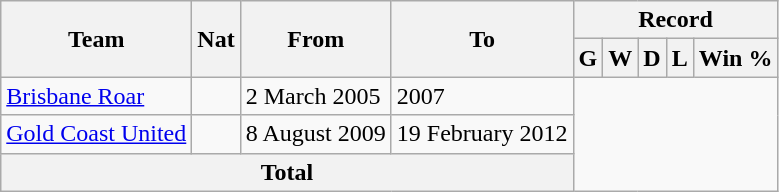<table class="wikitable" style="text-align: center">
<tr>
<th rowspan=2>Team</th>
<th rowspan=2>Nat</th>
<th rowspan=2>From</th>
<th rowspan=2>To</th>
<th colspan=5>Record</th>
</tr>
<tr>
<th>G</th>
<th>W</th>
<th>D</th>
<th>L</th>
<th>Win %</th>
</tr>
<tr>
<td align=left><a href='#'>Brisbane Roar</a></td>
<td></td>
<td align=left>2 March 2005</td>
<td align=left>2007<br></td>
</tr>
<tr>
<td align=left><a href='#'>Gold Coast United</a></td>
<td></td>
<td align=left>8 August 2009</td>
<td align=left>19 February 2012<br></td>
</tr>
<tr>
<th colspan=4>Total<br></th>
</tr>
</table>
